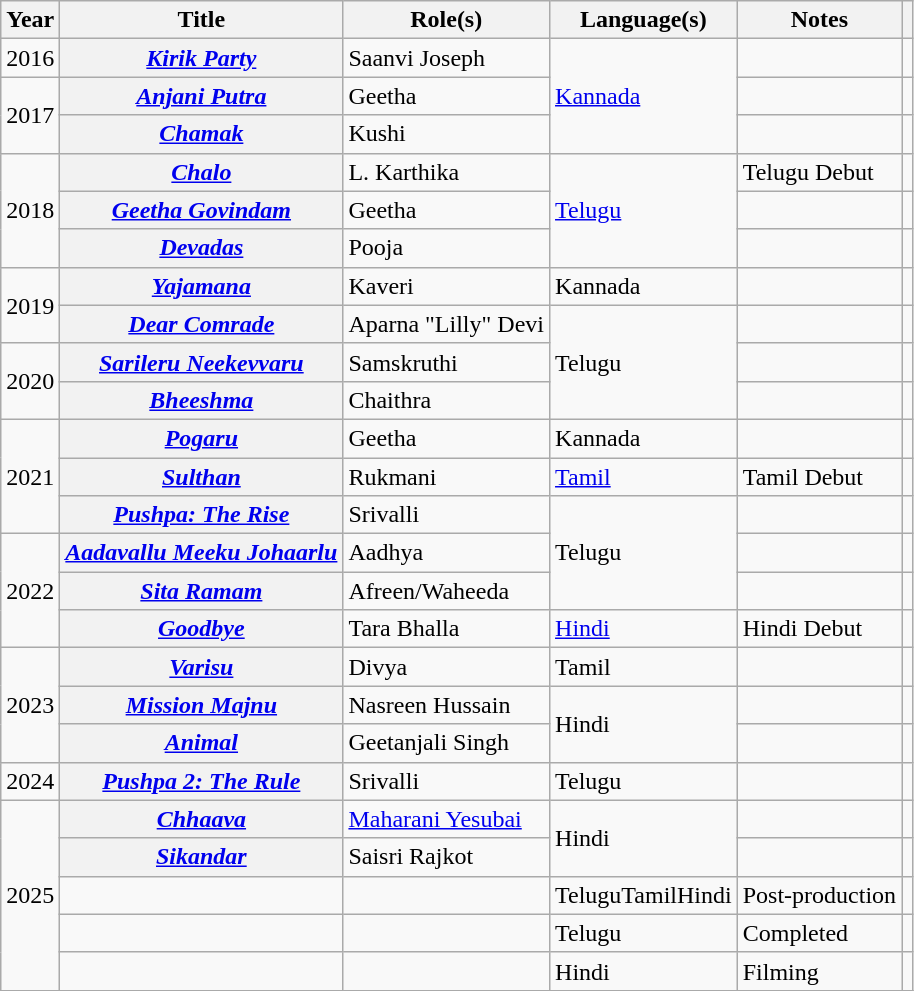<table class="wikitable plainrowheaders sortable">
<tr>
<th>Year</th>
<th>Title</th>
<th>Role(s)</th>
<th>Language(s)</th>
<th class="unsortable">Notes</th>
<th class="unsortable"></th>
</tr>
<tr>
<td>2016</td>
<th scope="row"><em><a href='#'>Kirik Party</a></em></th>
<td>Saanvi Joseph</td>
<td rowspan="3"><a href='#'>Kannada</a></td>
<td></td>
<td></td>
</tr>
<tr>
<td rowspan="2">2017</td>
<th scope="row"><em><a href='#'>Anjani Putra</a></em></th>
<td>Geetha</td>
<td></td>
<td></td>
</tr>
<tr>
<th scope="row"><em><a href='#'>Chamak</a></em></th>
<td>Kushi</td>
<td></td>
<td></td>
</tr>
<tr>
<td rowspan="3">2018</td>
<th scope="row"><em><a href='#'>Chalo</a></em></th>
<td>L. Karthika</td>
<td rowspan="3"><a href='#'>Telugu</a></td>
<td>Telugu Debut</td>
<td></td>
</tr>
<tr>
<th scope="row"><em><a href='#'>Geetha Govindam</a></em></th>
<td>Geetha</td>
<td></td>
<td></td>
</tr>
<tr>
<th scope="row"><em><a href='#'>Devadas</a></em></th>
<td>Pooja</td>
<td></td>
<td></td>
</tr>
<tr>
<td rowspan="2">2019</td>
<th scope="row"><em><a href='#'>Yajamana</a></em></th>
<td>Kaveri</td>
<td>Kannada</td>
<td></td>
<td></td>
</tr>
<tr>
<th scope="row"><em><a href='#'>Dear Comrade</a></em></th>
<td>Aparna "Lilly" Devi</td>
<td rowspan="3">Telugu</td>
<td></td>
<td></td>
</tr>
<tr>
<td rowspan="2">2020</td>
<th scope="row"><em><a href='#'>Sarileru Neekevvaru</a></em></th>
<td>Samskruthi</td>
<td></td>
<td></td>
</tr>
<tr>
<th scope="row"><em><a href='#'>Bheeshma</a></em></th>
<td>Chaithra</td>
<td></td>
<td></td>
</tr>
<tr>
<td rowspan="3">2021</td>
<th scope="row"><em><a href='#'>Pogaru</a></em></th>
<td>Geetha</td>
<td>Kannada</td>
<td></td>
<td></td>
</tr>
<tr>
<th scope="row"><em><a href='#'>Sulthan</a></em></th>
<td>Rukmani</td>
<td><a href='#'>Tamil</a></td>
<td>Tamil Debut</td>
<td></td>
</tr>
<tr>
<th scope="row"><em><a href='#'>Pushpa: The Rise</a> </em></th>
<td>Srivalli</td>
<td rowspan="3">Telugu</td>
<td></td>
<td></td>
</tr>
<tr>
<td rowspan="3">2022</td>
<th scope="row"><em><a href='#'>Aadavallu Meeku Johaarlu</a></em></th>
<td>Aadhya</td>
<td></td>
<td></td>
</tr>
<tr>
<th scope="row"><em><a href='#'>Sita Ramam</a></em></th>
<td>Afreen/Waheeda</td>
<td></td>
<td></td>
</tr>
<tr>
<th scope="row"><em><a href='#'>Goodbye</a></em></th>
<td>Tara Bhalla</td>
<td><a href='#'>Hindi</a></td>
<td>Hindi Debut</td>
<td></td>
</tr>
<tr>
<td rowspan="3">2023</td>
<th scope="row"><em><a href='#'>Varisu</a></em></th>
<td>Divya</td>
<td>Tamil</td>
<td></td>
<td></td>
</tr>
<tr>
<th scope="row"><em><a href='#'>Mission Majnu</a></em></th>
<td>Nasreen Hussain</td>
<td rowspan="2">Hindi</td>
<td></td>
<td></td>
</tr>
<tr>
<th scope="row"><em><a href='#'>Animal</a></em></th>
<td>Geetanjali Singh</td>
<td></td>
<td></td>
</tr>
<tr>
<td>2024</td>
<th scope="row"><em><a href='#'>Pushpa 2: The Rule</a></em></th>
<td>Srivalli</td>
<td>Telugu</td>
<td></td>
<td></td>
</tr>
<tr>
<td rowspan="5">2025</td>
<th scope="row"><em><a href='#'>Chhaava</a></em></th>
<td><a href='#'>Maharani Yesubai</a></td>
<td rowspan="2">Hindi</td>
<td></td>
<td></td>
</tr>
<tr>
<th scope="row"><a href='#'><em>Sikandar</em></a></th>
<td>Saisri Rajkot</td>
<td></td>
<td></td>
</tr>
<tr>
<td></td>
<td></td>
<td>TeluguTamilHindi</td>
<td>Post-production</td>
<td></td>
</tr>
<tr>
<td></td>
<td></td>
<td>Telugu</td>
<td>Completed</td>
<td></td>
</tr>
<tr>
<td></td>
<td></td>
<td>Hindi</td>
<td>Filming</td>
<td></td>
</tr>
<tr>
</tr>
</table>
